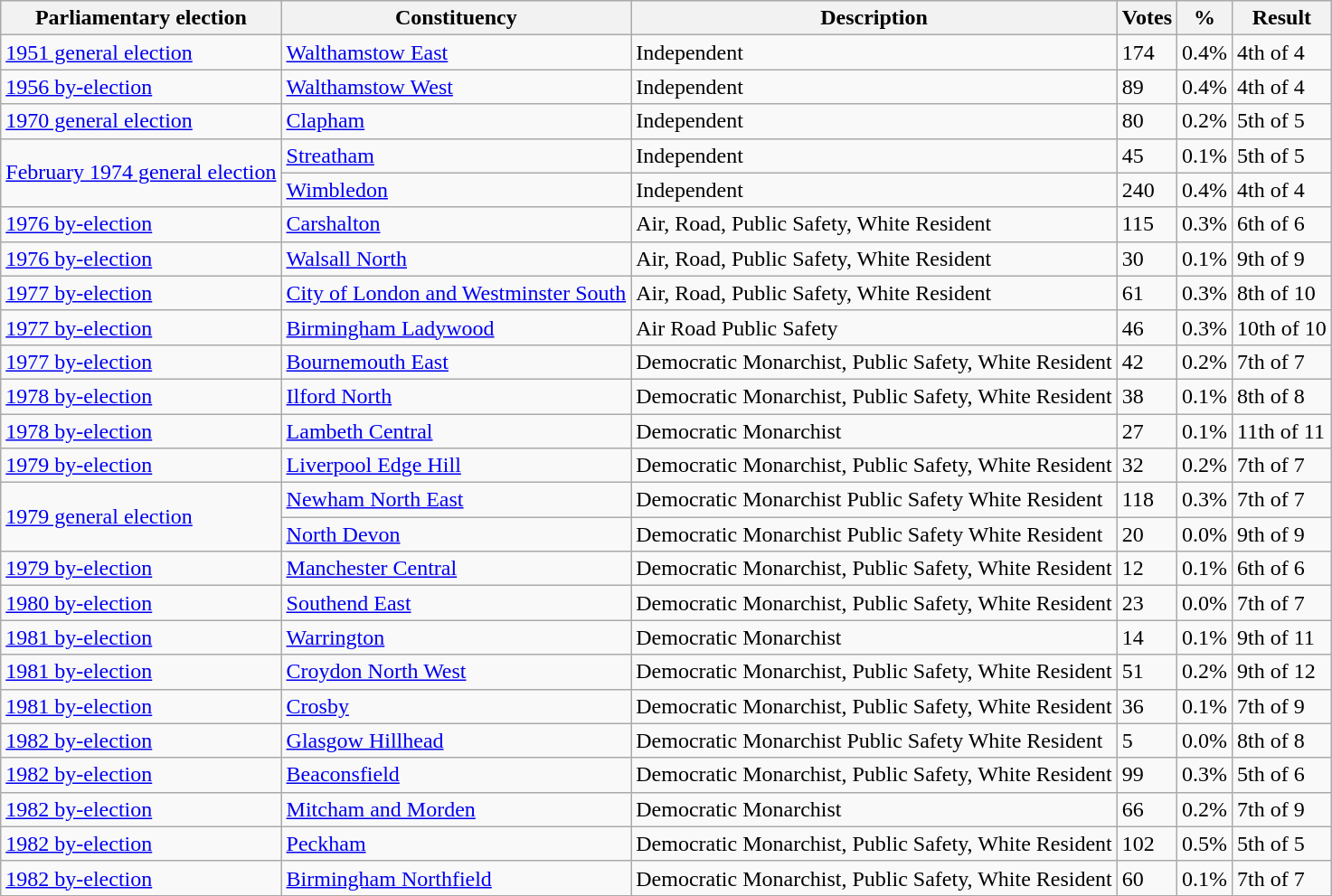<table class="wikitable sortable">
<tr>
<th>Parliamentary election</th>
<th>Constituency</th>
<th>Description</th>
<th>Votes</th>
<th>%</th>
<th>Result</th>
</tr>
<tr>
<td><a href='#'>1951 general election</a></td>
<td><a href='#'>Walthamstow East</a></td>
<td>Independent</td>
<td>174</td>
<td>0.4%</td>
<td>4th of 4</td>
</tr>
<tr>
<td><a href='#'>1956 by-election</a></td>
<td><a href='#'>Walthamstow West</a></td>
<td>Independent</td>
<td>89</td>
<td>0.4%</td>
<td>4th of 4</td>
</tr>
<tr>
<td><a href='#'>1970 general election</a></td>
<td><a href='#'>Clapham</a></td>
<td>Independent</td>
<td>80</td>
<td>0.2%</td>
<td>5th of 5</td>
</tr>
<tr>
<td rowspan="2"><a href='#'>February 1974 general election</a></td>
<td><a href='#'>Streatham</a></td>
<td>Independent</td>
<td>45</td>
<td>0.1%</td>
<td>5th of 5</td>
</tr>
<tr>
<td><a href='#'>Wimbledon</a></td>
<td>Independent</td>
<td>240</td>
<td>0.4%</td>
<td>4th of 4</td>
</tr>
<tr>
<td><a href='#'>1976 by-election</a></td>
<td><a href='#'>Carshalton</a></td>
<td>Air, Road, Public Safety, White Resident</td>
<td>115</td>
<td>0.3%</td>
<td>6th of 6</td>
</tr>
<tr>
<td><a href='#'>1976 by-election</a></td>
<td><a href='#'>Walsall North</a></td>
<td>Air, Road, Public Safety, White Resident</td>
<td>30</td>
<td>0.1%</td>
<td>9th of 9</td>
</tr>
<tr>
<td><a href='#'>1977 by-election</a></td>
<td><a href='#'>City of London and Westminster South</a></td>
<td>Air, Road, Public Safety, White Resident</td>
<td>61</td>
<td>0.3%</td>
<td>8th of 10</td>
</tr>
<tr>
<td><a href='#'>1977 by-election</a></td>
<td><a href='#'>Birmingham Ladywood</a></td>
<td>Air Road Public Safety</td>
<td>46</td>
<td>0.3%</td>
<td>10th of 10</td>
</tr>
<tr>
<td><a href='#'>1977 by-election</a></td>
<td><a href='#'>Bournemouth East</a></td>
<td>Democratic Monarchist, Public Safety, White Resident</td>
<td>42</td>
<td>0.2%</td>
<td>7th of 7</td>
</tr>
<tr>
<td><a href='#'>1978 by-election</a></td>
<td><a href='#'>Ilford North</a></td>
<td>Democratic Monarchist, Public Safety, White Resident</td>
<td>38</td>
<td>0.1%</td>
<td>8th of 8</td>
</tr>
<tr>
<td><a href='#'>1978 by-election</a></td>
<td><a href='#'>Lambeth Central</a></td>
<td>Democratic Monarchist</td>
<td>27</td>
<td>0.1%</td>
<td>11th of 11</td>
</tr>
<tr>
<td><a href='#'>1979 by-election</a></td>
<td><a href='#'>Liverpool Edge Hill</a></td>
<td>Democratic Monarchist, Public Safety, White Resident</td>
<td>32</td>
<td>0.2%</td>
<td>7th of 7</td>
</tr>
<tr>
<td rowspan="2"><a href='#'>1979 general election</a></td>
<td><a href='#'>Newham North East</a></td>
<td>Democratic Monarchist Public Safety White Resident</td>
<td>118</td>
<td>0.3%</td>
<td>7th of 7</td>
</tr>
<tr>
<td><a href='#'>North Devon</a></td>
<td>Democratic Monarchist Public Safety White Resident</td>
<td>20</td>
<td>0.0%</td>
<td>9th of 9</td>
</tr>
<tr>
<td><a href='#'>1979 by-election</a></td>
<td><a href='#'>Manchester Central</a></td>
<td>Democratic Monarchist, Public Safety, White Resident</td>
<td>12</td>
<td>0.1%</td>
<td>6th of 6</td>
</tr>
<tr>
<td><a href='#'>1980 by-election</a></td>
<td><a href='#'>Southend East</a></td>
<td>Democratic Monarchist, Public Safety, White Resident</td>
<td>23</td>
<td>0.0%</td>
<td>7th of 7</td>
</tr>
<tr>
<td><a href='#'>1981 by-election</a></td>
<td><a href='#'>Warrington</a></td>
<td>Democratic Monarchist</td>
<td>14</td>
<td>0.1%</td>
<td>9th of 11</td>
</tr>
<tr>
<td><a href='#'>1981 by-election</a></td>
<td><a href='#'>Croydon North West</a></td>
<td>Democratic Monarchist, Public Safety, White Resident</td>
<td>51</td>
<td>0.2%</td>
<td>9th of 12</td>
</tr>
<tr>
<td><a href='#'>1981 by-election</a></td>
<td><a href='#'>Crosby</a></td>
<td>Democratic Monarchist, Public Safety, White Resident</td>
<td>36</td>
<td>0.1%</td>
<td>7th of 9</td>
</tr>
<tr>
<td><a href='#'>1982 by-election</a></td>
<td><a href='#'>Glasgow Hillhead</a></td>
<td>Democratic Monarchist Public Safety White Resident</td>
<td>5</td>
<td>0.0%</td>
<td>8th of 8</td>
</tr>
<tr>
<td><a href='#'>1982 by-election</a></td>
<td><a href='#'>Beaconsfield</a></td>
<td>Democratic Monarchist, Public Safety, White Resident</td>
<td>99</td>
<td>0.3%</td>
<td>5th of 6</td>
</tr>
<tr>
<td><a href='#'>1982 by-election</a></td>
<td><a href='#'>Mitcham and Morden</a></td>
<td>Democratic Monarchist</td>
<td>66</td>
<td>0.2%</td>
<td>7th of 9</td>
</tr>
<tr>
<td><a href='#'>1982 by-election</a></td>
<td><a href='#'>Peckham</a></td>
<td>Democratic Monarchist, Public Safety, White Resident</td>
<td>102</td>
<td>0.5%</td>
<td>5th of 5</td>
</tr>
<tr>
<td><a href='#'>1982 by-election</a></td>
<td><a href='#'>Birmingham Northfield</a></td>
<td>Democratic Monarchist, Public Safety, White Resident</td>
<td>60</td>
<td>0.1%</td>
<td>7th of 7</td>
</tr>
</table>
